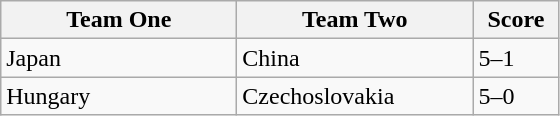<table class="wikitable">
<tr>
<th width=150>Team One</th>
<th width=150>Team Two</th>
<th width=50>Score</th>
</tr>
<tr>
<td>Japan</td>
<td>China</td>
<td>5–1</td>
</tr>
<tr>
<td>Hungary</td>
<td>Czechoslovakia</td>
<td>5–0</td>
</tr>
</table>
